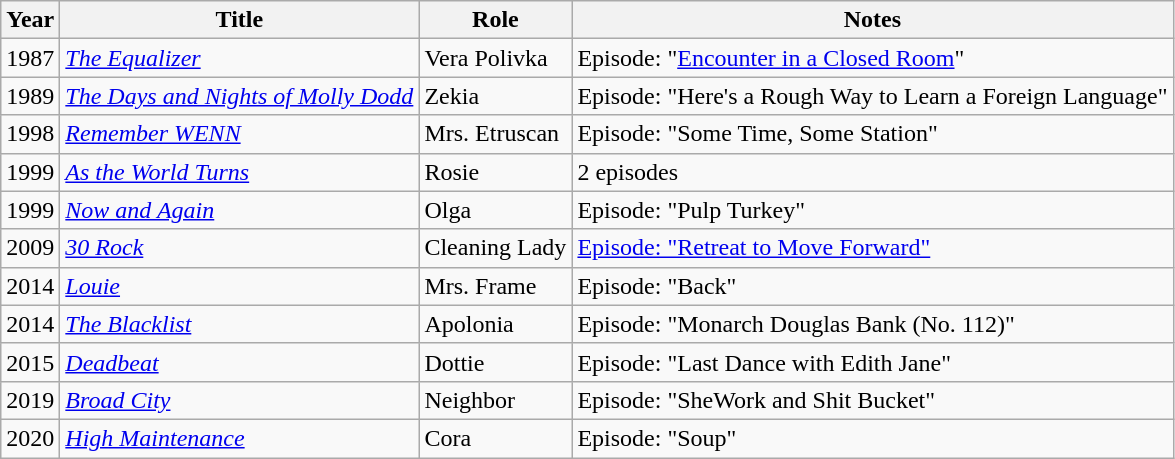<table class="wikitable">
<tr>
<th>Year</th>
<th>Title</th>
<th>Role</th>
<th>Notes</th>
</tr>
<tr>
<td>1987</td>
<td><em><a href='#'>The Equalizer</a></em></td>
<td>Vera Polivka</td>
<td>Episode: "<a href='#'>Encounter in a Closed Room</a>"</td>
</tr>
<tr>
<td>1989</td>
<td><em><a href='#'>The Days and Nights of Molly Dodd</a></em></td>
<td>Zekia</td>
<td>Episode: "Here's a Rough Way to Learn a Foreign Language"</td>
</tr>
<tr>
<td>1998</td>
<td><em><a href='#'>Remember WENN</a></em></td>
<td>Mrs. Etruscan</td>
<td>Episode: "Some Time, Some Station"</td>
</tr>
<tr>
<td>1999</td>
<td><em><a href='#'>As the World Turns</a></em></td>
<td>Rosie</td>
<td>2 episodes</td>
</tr>
<tr>
<td>1999</td>
<td><em><a href='#'>Now and Again</a></em></td>
<td>Olga</td>
<td>Episode: "Pulp Turkey"</td>
</tr>
<tr>
<td>2009</td>
<td><em><a href='#'>30 Rock</a></em></td>
<td>Cleaning Lady</td>
<td><a href='#'>Episode: "Retreat to Move Forward"</a></td>
</tr>
<tr>
<td>2014</td>
<td><em><a href='#'>Louie</a></em></td>
<td>Mrs. Frame</td>
<td>Episode: "Back"</td>
</tr>
<tr>
<td>2014</td>
<td><em><a href='#'>The Blacklist</a></em></td>
<td>Apolonia</td>
<td>Episode: "Monarch Douglas Bank (No. 112)"</td>
</tr>
<tr>
<td>2015</td>
<td><em><a href='#'>Deadbeat</a></em></td>
<td>Dottie</td>
<td>Episode: "Last Dance with Edith Jane"</td>
</tr>
<tr>
<td>2019</td>
<td><em><a href='#'>Broad City</a></em></td>
<td>Neighbor</td>
<td>Episode: "SheWork and Shit Bucket"</td>
</tr>
<tr>
<td>2020</td>
<td><em><a href='#'>High Maintenance</a></em></td>
<td>Cora</td>
<td>Episode: "Soup"</td>
</tr>
</table>
